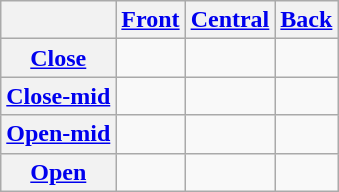<table class="wikitable" style="text-align: center;">
<tr>
<th></th>
<th><a href='#'>Front</a></th>
<th><a href='#'>Central</a></th>
<th><a href='#'>Back</a></th>
</tr>
<tr>
<th><a href='#'>Close</a></th>
<td> </td>
<td></td>
<td></td>
</tr>
<tr>
<th><a href='#'>Close-mid</a></th>
<td></td>
<td></td>
<td></td>
</tr>
<tr>
<th><a href='#'>Open-mid</a></th>
<td></td>
<td></td>
<td></td>
</tr>
<tr>
<th><a href='#'>Open</a></th>
<td></td>
<td></td>
<td></td>
</tr>
</table>
